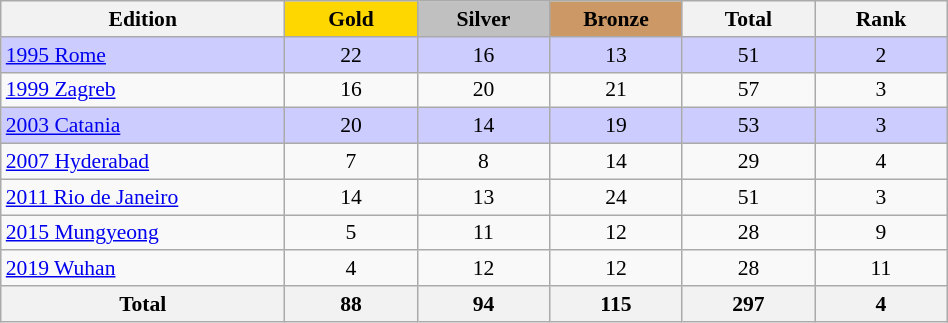<table class="wikitable" width=50% style="font-size:90%; text-align:center;">
<tr>
<th width=30%>Edition</th>
<th width=14% style="background-color:gold">Gold</th>
<th width=14% style="background-color:silver">Silver</th>
<th width=14% style="background-color:#cc9966">Bronze</th>
<th width=14%>Total</th>
<th width=14%>Rank</th>
</tr>
<tr bgcolor=ccccff>
<td align=left> <a href='#'>1995 Rome</a></td>
<td>22</td>
<td>16</td>
<td>13</td>
<td>51</td>
<td>2</td>
</tr>
<tr>
<td align=left> <a href='#'>1999 Zagreb</a></td>
<td>16</td>
<td>20</td>
<td>21</td>
<td>57</td>
<td>3</td>
</tr>
<tr bgcolor=ccccff>
<td align=left> <a href='#'>2003 Catania</a></td>
<td>20</td>
<td>14</td>
<td>19</td>
<td>53</td>
<td>3</td>
</tr>
<tr>
<td align=left> <a href='#'>2007 Hyderabad</a></td>
<td>7</td>
<td>8</td>
<td>14</td>
<td>29</td>
<td>4</td>
</tr>
<tr>
<td align=left> <a href='#'>2011 Rio de Janeiro</a></td>
<td>14</td>
<td>13</td>
<td>24</td>
<td>51</td>
<td>3</td>
</tr>
<tr>
<td align=left> <a href='#'>2015 	Mungyeong</a></td>
<td>5</td>
<td>11</td>
<td>12</td>
<td>28</td>
<td>9</td>
</tr>
<tr>
<td align=left> <a href='#'>2019 Wuhan</a></td>
<td>4</td>
<td>12</td>
<td>12</td>
<td>28</td>
<td>11</td>
</tr>
<tr>
<th align-right>Total</th>
<th>88</th>
<th>94</th>
<th>115</th>
<th>297</th>
<th>4</th>
</tr>
</table>
